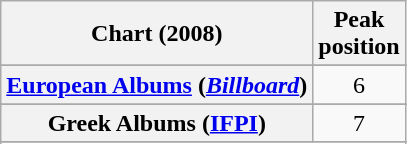<table class="wikitable sortable plainrowheaders">
<tr>
<th scope="col">Chart (2008)</th>
<th scope="col">Peak<br>position</th>
</tr>
<tr>
</tr>
<tr>
</tr>
<tr>
</tr>
<tr>
</tr>
<tr>
</tr>
<tr>
</tr>
<tr>
<th scope="row"><a href='#'>European Albums</a> (<em><a href='#'>Billboard</a></em>)</th>
<td style="text-align:center;">6</td>
</tr>
<tr>
</tr>
<tr>
</tr>
<tr>
</tr>
<tr>
</tr>
<tr>
<th scope="row">Greek Albums (<a href='#'>IFPI</a>)</th>
<td style="text-align:center;">7</td>
</tr>
<tr>
</tr>
<tr>
</tr>
<tr>
</tr>
<tr>
</tr>
<tr>
</tr>
<tr>
</tr>
<tr>
</tr>
<tr>
</tr>
<tr>
</tr>
<tr>
</tr>
</table>
